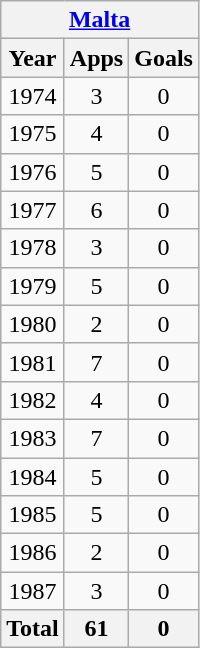<table class="wikitable" style="text-align:center">
<tr>
<th colspan=3><a href='#'>Malta</a></th>
</tr>
<tr>
<th>Year</th>
<th>Apps</th>
<th>Goals</th>
</tr>
<tr>
<td>1974</td>
<td>3</td>
<td>0</td>
</tr>
<tr>
<td>1975</td>
<td>4</td>
<td>0</td>
</tr>
<tr>
<td>1976</td>
<td>5</td>
<td>0</td>
</tr>
<tr>
<td>1977</td>
<td>6</td>
<td>0</td>
</tr>
<tr>
<td>1978</td>
<td>3</td>
<td>0</td>
</tr>
<tr>
<td>1979</td>
<td>5</td>
<td>0</td>
</tr>
<tr>
<td>1980</td>
<td>2</td>
<td>0</td>
</tr>
<tr>
<td>1981</td>
<td>7</td>
<td>0</td>
</tr>
<tr>
<td>1982</td>
<td>4</td>
<td>0</td>
</tr>
<tr>
<td>1983</td>
<td>7</td>
<td>0</td>
</tr>
<tr>
<td>1984</td>
<td>5</td>
<td>0</td>
</tr>
<tr>
<td>1985</td>
<td>5</td>
<td>0</td>
</tr>
<tr>
<td>1986</td>
<td>2</td>
<td>0</td>
</tr>
<tr>
<td>1987</td>
<td>3</td>
<td>0</td>
</tr>
<tr>
<th>Total</th>
<th>61</th>
<th>0</th>
</tr>
</table>
